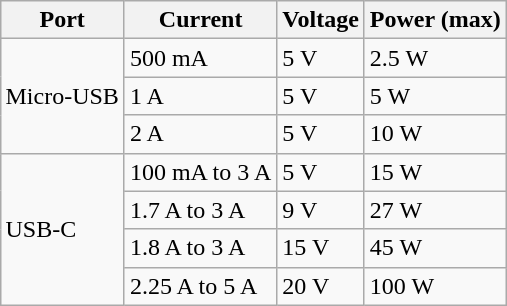<table class="wikitable" style="margin:0 0 1em 1em; float:right;">
<tr>
<th>Port</th>
<th>Current</th>
<th>Voltage</th>
<th>Power (max)</th>
</tr>
<tr>
<td rowspan=3>Micro-USB</td>
<td>500 mA</td>
<td>5 V</td>
<td>2.5 W</td>
</tr>
<tr>
<td>1 A</td>
<td>5 V</td>
<td>5 W</td>
</tr>
<tr>
<td>2 A</td>
<td>5 V</td>
<td>10 W</td>
</tr>
<tr>
<td rowspan=4>USB-C</td>
<td>100 mA to 3 A</td>
<td>5 V</td>
<td>15 W</td>
</tr>
<tr>
<td>1.7 A to 3 A</td>
<td>9 V</td>
<td>27 W</td>
</tr>
<tr>
<td>1.8 A to 3 A</td>
<td>15 V</td>
<td>45 W</td>
</tr>
<tr \>
<td>2.25 A to 5 A</td>
<td>20 V</td>
<td>100 W</td>
</tr>
</table>
